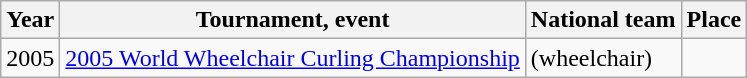<table class="wikitable">
<tr>
<th scope="col">Year</th>
<th scope="col">Tournament, event</th>
<th scope="col">National team</th>
<th scope="col">Place</th>
</tr>
<tr>
<td>2005</td>
<td><a href='#'>2005 World Wheelchair Curling Championship</a></td>
<td> (wheelchair)</td>
<td></td>
</tr>
</table>
